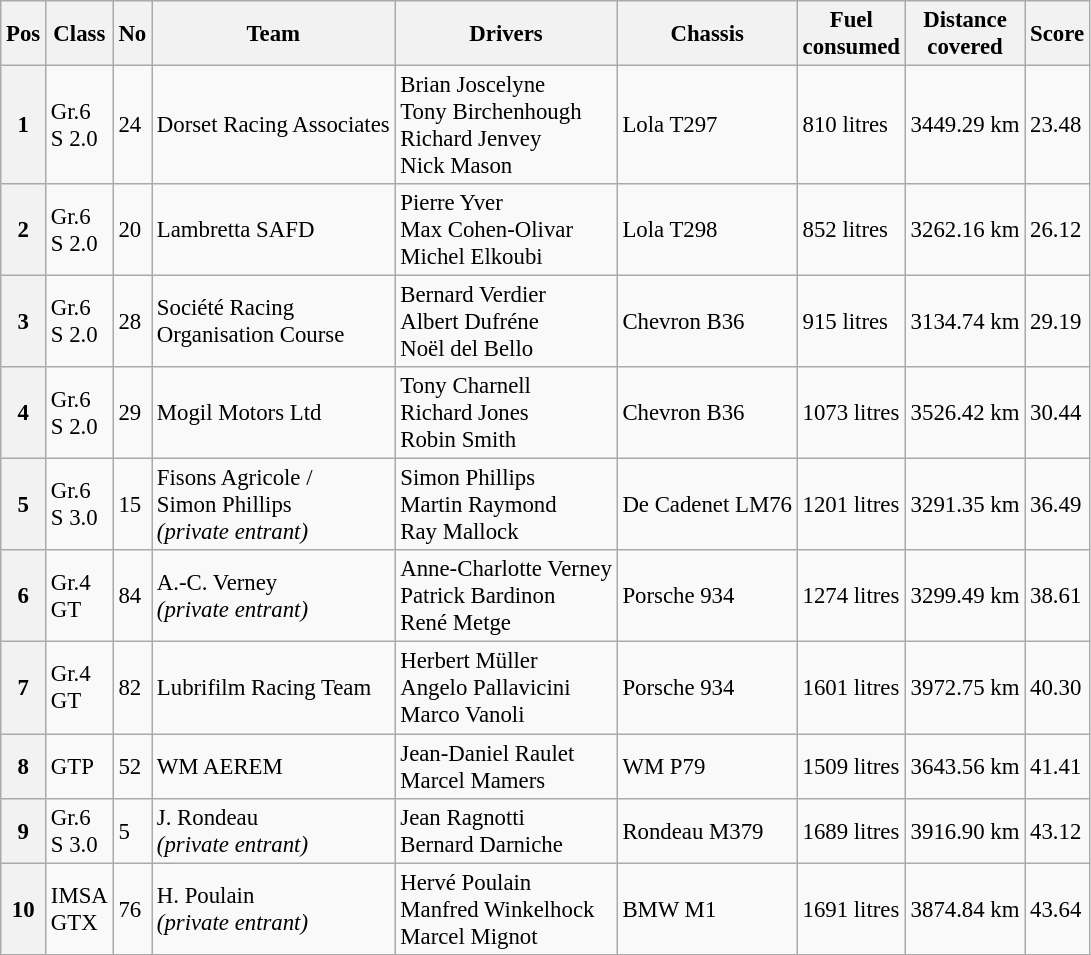<table class="wikitable" style="font-size: 95%;">
<tr>
<th>Pos</th>
<th>Class</th>
<th>No</th>
<th>Team</th>
<th>Drivers</th>
<th>Chassis</th>
<th>Fuel<br>consumed</th>
<th>Distance<br>covered</th>
<th>Score</th>
</tr>
<tr>
<th>1</th>
<td>Gr.6<br>S 2.0</td>
<td>24</td>
<td> Dorset Racing Associates</td>
<td> Brian Joscelyne<br> Tony Birchenhough<br> Richard Jenvey<br> Nick Mason</td>
<td>Lola T297</td>
<td>810 litres</td>
<td>3449.29 km</td>
<td>23.48</td>
</tr>
<tr>
<th>2</th>
<td>Gr.6<br>S 2.0</td>
<td>20</td>
<td> Lambretta SAFD</td>
<td> Pierre Yver<br> Max Cohen-Olivar<br> Michel Elkoubi</td>
<td>Lola T298</td>
<td>852 litres</td>
<td>3262.16 km</td>
<td>26.12</td>
</tr>
<tr>
<th>3</th>
<td>Gr.6<br>S 2.0</td>
<td>28</td>
<td> Société Racing<br>Organisation Course</td>
<td> Bernard Verdier<br> Albert Dufréne<br> Noël del Bello</td>
<td>Chevron B36</td>
<td>915 litres</td>
<td>3134.74 km</td>
<td>29.19</td>
</tr>
<tr>
<th>4</th>
<td>Gr.6<br>S 2.0</td>
<td>29</td>
<td> Mogil Motors Ltd</td>
<td> Tony Charnell<br> Richard Jones<br> Robin Smith</td>
<td>Chevron B36</td>
<td>1073 litres</td>
<td>3526.42 km</td>
<td>30.44</td>
</tr>
<tr>
<th>5</th>
<td>Gr.6<br>S 3.0</td>
<td>15</td>
<td> Fisons Agricole /<br>  Simon Phillips<br><em>(private entrant)</em></td>
<td> Simon Phillips<br> Martin Raymond<br> Ray Mallock</td>
<td>De Cadenet LM76</td>
<td>1201 litres</td>
<td>3291.35 km</td>
<td>36.49</td>
</tr>
<tr>
<th>6</th>
<td>Gr.4<br>GT</td>
<td>84</td>
<td> A.-C. Verney <br><em>(private entrant)</em></td>
<td> Anne-Charlotte Verney<br> Patrick Bardinon<br> René Metge</td>
<td>Porsche 934</td>
<td>1274 litres</td>
<td>3299.49 km</td>
<td>38.61</td>
</tr>
<tr>
<th>7</th>
<td>Gr.4<br>GT</td>
<td>82</td>
<td> Lubrifilm Racing Team</td>
<td> Herbert Müller<br> Angelo Pallavicini<br> Marco Vanoli</td>
<td>Porsche 934</td>
<td>1601 litres</td>
<td>3972.75 km</td>
<td>40.30</td>
</tr>
<tr>
<th>8</th>
<td>GTP</td>
<td>52</td>
<td> WM AEREM</td>
<td> Jean-Daniel Raulet<br> Marcel Mamers</td>
<td>WM P79</td>
<td>1509 litres</td>
<td>3643.56 km</td>
<td>41.41</td>
</tr>
<tr>
<th>9</th>
<td>Gr.6<br>S 3.0</td>
<td>5</td>
<td> J. Rondeau<br><em>(private entrant)</em></td>
<td> Jean Ragnotti<br> Bernard Darniche</td>
<td>Rondeau M379</td>
<td>1689 litres</td>
<td>3916.90 km</td>
<td>43.12</td>
</tr>
<tr>
<th>10</th>
<td>IMSA<br>GTX</td>
<td>76</td>
<td> H. Poulain<br><em>(private entrant)</em></td>
<td> Hervé Poulain<br> Manfred Winkelhock<br> Marcel Mignot</td>
<td>BMW M1</td>
<td>1691 litres</td>
<td>3874.84 km</td>
<td>43.64</td>
</tr>
</table>
